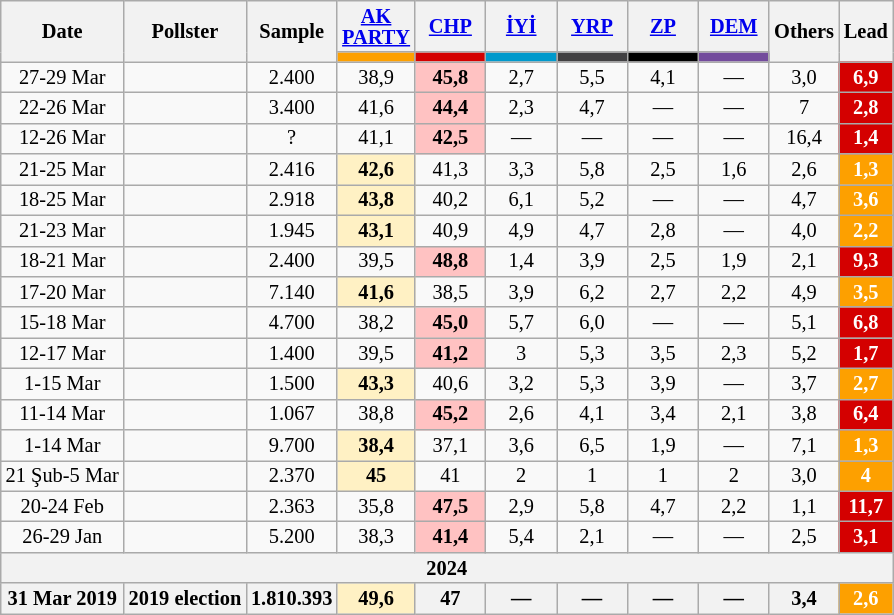<table class="wikitable mw-collapsible" style="text-align:center; font-size:85%; line-height:14px;">
<tr>
<th rowspan="2">Date</th>
<th rowspan="2">Pollster</th>
<th rowspan="2">Sample</th>
<th style="width:3em;"><a href='#'>AK PARTY</a></th>
<th style="width:3em;"><a href='#'>CHP</a></th>
<th style="width:3em;"><a href='#'>İYİ</a></th>
<th style="width:3em;"><a href='#'>YRP</a></th>
<th style="width:3em;"><a href='#'>ZP</a></th>
<th style="width:3em;"><a href='#'>DEM</a></th>
<th rowspan="2">Others</th>
<th rowspan="2">Lead</th>
</tr>
<tr>
<th style="background:#FDA000;"></th>
<th style="background:#D40000;"></th>
<th style="background:#0099CC;"></th>
<th style="background:#414042;"></th>
<th style="background:#000000;"></th>
<th style="background:#734B9C;"></th>
</tr>
<tr>
<td>27-29 Mar</td>
<td></td>
<td>2.400</td>
<td>38,9</td>
<td style="background:#FFC2C2"><strong>45,8</strong></td>
<td>2,7</td>
<td>5,5</td>
<td>4,1</td>
<td>—</td>
<td>3,0</td>
<th style="background:#d40000; color:white;">6,9</th>
</tr>
<tr>
<td>22-26 Mar</td>
<td></td>
<td>3.400</td>
<td>41,6</td>
<td style="background:#FFC2C2"><strong>44,4</strong></td>
<td>2,3</td>
<td>4,7</td>
<td>—</td>
<td>—</td>
<td>7</td>
<th style="background:#d40000; color:white;">2,8</th>
</tr>
<tr>
<td>12-26 Mar</td>
<td></td>
<td>?</td>
<td>41,1</td>
<td style="background:#FFC2C2"><strong>42,5</strong></td>
<td>—</td>
<td>—</td>
<td>—</td>
<td>—</td>
<td>16,4</td>
<th style="background:#d40000; color:white;">1,4</th>
</tr>
<tr>
<td>21-25 Mar</td>
<td></td>
<td>2.416</td>
<td style="background:#FFF1C4"><strong>42,6</strong></td>
<td>41,3</td>
<td>3,3</td>
<td>5,8</td>
<td>2,5</td>
<td>1,6</td>
<td>2,6</td>
<th style="background:#fda000; color:white;">1,3</th>
</tr>
<tr>
<td>18-25 Mar</td>
<td></td>
<td>2.918</td>
<td style="background:#FFF1C4"><strong>43,8</strong></td>
<td>40,2</td>
<td>6,1</td>
<td>5,2</td>
<td>—</td>
<td>—</td>
<td>4,7</td>
<th style="background:#fda000; color:white;">3,6</th>
</tr>
<tr>
<td>21-23 Mar</td>
<td></td>
<td>1.945</td>
<td style="background:#FFF1C4"><strong>43,1</strong></td>
<td>40,9</td>
<td>4,9</td>
<td>4,7</td>
<td>2,8</td>
<td>—</td>
<td>4,0</td>
<th style="background:#fda000; color:white;">2,2</th>
</tr>
<tr>
<td>18-21 Mar</td>
<td></td>
<td>2.400</td>
<td>39,5</td>
<td style="background:#FFC2C2"><strong>48,8</strong></td>
<td>1,4</td>
<td>3,9</td>
<td>2,5</td>
<td>1,9</td>
<td>2,1</td>
<th style="background:#d40000; color:white;">9,3</th>
</tr>
<tr>
<td>17-20 Mar</td>
<td></td>
<td>7.140</td>
<td style="background:#FFF1C4"><strong>41,6</strong></td>
<td>38,5</td>
<td>3,9</td>
<td>6,2</td>
<td>2,7</td>
<td>2,2</td>
<td>4,9</td>
<th style="background:#fda000; color:white;">3,5</th>
</tr>
<tr>
<td>15-18 Mar</td>
<td></td>
<td>4.700</td>
<td>38,2</td>
<td style="background:#FFC2C2"><strong>45,0</strong></td>
<td>5,7</td>
<td>6,0</td>
<td>—</td>
<td>—</td>
<td>5,1</td>
<th style="background:#d40000; color:white;">6,8</th>
</tr>
<tr>
<td>12-17 Mar</td>
<td></td>
<td>1.400</td>
<td>39,5</td>
<td style="background:#FFC2C2"><strong>41,2</strong></td>
<td>3</td>
<td>5,3</td>
<td>3,5</td>
<td>2,3</td>
<td>5,2</td>
<th style="background:#d40000; color:white;">1,7</th>
</tr>
<tr>
<td>1-15 Mar</td>
<td></td>
<td>1.500</td>
<th style="background:#FFF1C4"><strong>43,3</strong></th>
<td>40,6</td>
<td>3,2</td>
<td>5,3</td>
<td>3,9</td>
<td>—</td>
<td>3,7</td>
<th style="background:#fda000; color:white;">2,7</th>
</tr>
<tr>
<td>11-14 Mar</td>
<td></td>
<td>1.067</td>
<td>38,8</td>
<td style="background:#FFC2C2"><strong>45,2</strong></td>
<td>2,6</td>
<td>4,1</td>
<td>3,4</td>
<td>2,1</td>
<td>3,8</td>
<th style="background:#d40000; color:white;">6,4</th>
</tr>
<tr>
<td>1-14 Mar</td>
<td></td>
<td>9.700</td>
<th style="background:#FFF1C4"><strong>38,4</strong></th>
<td>37,1</td>
<td>3,6</td>
<td>6,5</td>
<td>1,9</td>
<td>—</td>
<td>7,1</td>
<th style="background:#fda000; color:white;">1,3</th>
</tr>
<tr>
<td>21 Şub-5 Mar</td>
<td></td>
<td>2.370</td>
<th style="background:#FFF1C4"><strong>45</strong></th>
<td>41</td>
<td>2</td>
<td>1</td>
<td>1</td>
<td>2</td>
<td>3,0</td>
<th style="background:#fda000; color:white;">4</th>
</tr>
<tr>
<td>20-24 Feb</td>
<td></td>
<td>2.363</td>
<td>35,8</td>
<td style="background:#FFC2C2"><strong>47,5</strong></td>
<td>2,9</td>
<td>5,8</td>
<td>4,7</td>
<td>2,2</td>
<td>1,1</td>
<th style="background:#d40000; color:white;">11,7</th>
</tr>
<tr>
<td>26-29 Jan</td>
<td></td>
<td>5.200</td>
<td>38,3</td>
<td style="background:#FFC2C2"><strong>41,4</strong></td>
<td>5,4</td>
<td>2,1</td>
<td>—</td>
<td>—</td>
<td>2,5</td>
<th style="background:#d40000; color:white;">3,1</th>
</tr>
<tr>
<th colspan="11">2024</th>
</tr>
<tr>
<th>31 Mar 2019</th>
<th>2019 election</th>
<th>1.810.393</th>
<th style="background:#FFF1C4"><strong>49,6</strong></th>
<th>47</th>
<th>—</th>
<th>—</th>
<th>—</th>
<th>—</th>
<th>3,4</th>
<th style="background:#fda000; color:white;">2,6</th>
</tr>
</table>
